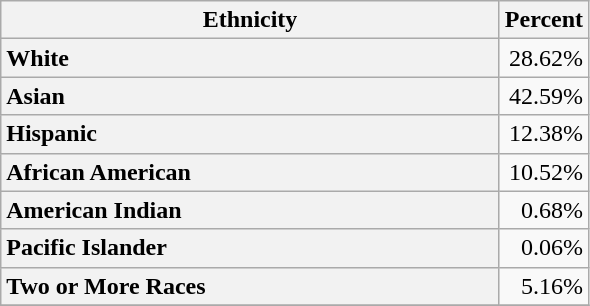<table class="wikitable">
<tr>
<th + style="text-align: center;">Ethnicity</th>
<th align="center">Percent</th>
</tr>
<tr>
<th + style="text-align: left;">White</th>
<td align="right">28.62%</td>
</tr>
<tr>
<th + style="text-align: left;">Asian</th>
<td align="right">42.59%</td>
</tr>
<tr>
<th + style="text-align: left;" width="325pt">Hispanic</th>
<td align="right">12.38%</td>
</tr>
<tr>
<th + style="text-align: left;">African American</th>
<td align="right">10.52%</td>
</tr>
<tr>
<th + style="text-align: left;">American Indian</th>
<td align="right">0.68%</td>
</tr>
<tr>
<th + style="text-align: left;">Pacific Islander</th>
<td align="right">0.06%</td>
</tr>
<tr>
<th + style="text-align: left;">Two or More Races</th>
<td align="right">5.16%</td>
</tr>
<tr>
</tr>
</table>
